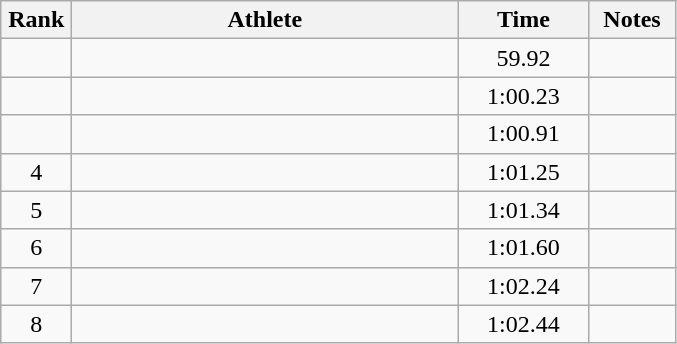<table class="wikitable" style="text-align:center">
<tr>
<th width=40>Rank</th>
<th width=250>Athlete</th>
<th width=80>Time</th>
<th width=50>Notes</th>
</tr>
<tr>
<td></td>
<td align=left></td>
<td>59.92</td>
<td></td>
</tr>
<tr>
<td></td>
<td align=left></td>
<td>1:00.23</td>
<td></td>
</tr>
<tr>
<td></td>
<td align=left></td>
<td>1:00.91</td>
<td></td>
</tr>
<tr>
<td>4</td>
<td align=left></td>
<td>1:01.25</td>
<td></td>
</tr>
<tr>
<td>5</td>
<td align=left></td>
<td>1:01.34</td>
<td></td>
</tr>
<tr>
<td>6</td>
<td align=left></td>
<td>1:01.60</td>
<td></td>
</tr>
<tr>
<td>7</td>
<td align=left></td>
<td>1:02.24</td>
<td></td>
</tr>
<tr>
<td>8</td>
<td align=left></td>
<td>1:02.44</td>
<td></td>
</tr>
</table>
